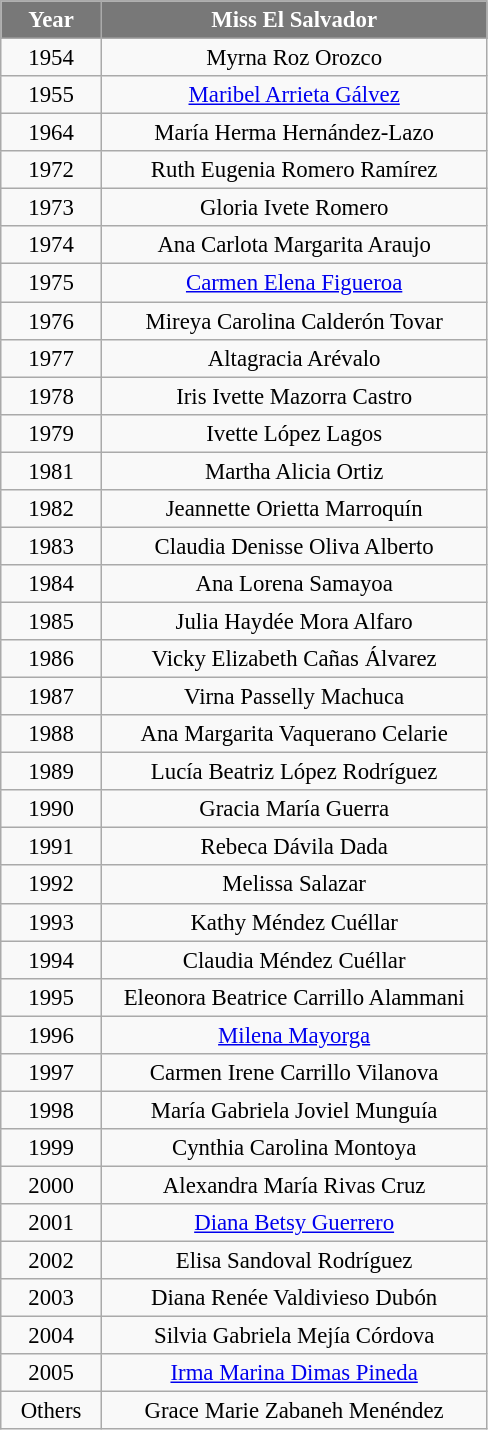<table class="wikitable sortable" style="font-size: 95%; text-align:center">
<tr>
<th width="60" style="background-color:#787878;color:#FFFFFF;">Year</th>
<th width="250" style="background-color:#787878;color:#FFFFFF;">Miss El Salvador</th>
</tr>
<tr>
<td>1954</td>
<td>Myrna Roz Orozco</td>
</tr>
<tr>
<td>1955</td>
<td><a href='#'>Maribel Arrieta Gálvez</a></td>
</tr>
<tr>
<td>1964</td>
<td>María Herma Hernández-Lazo</td>
</tr>
<tr>
<td>1972</td>
<td>Ruth Eugenia Romero Ramírez</td>
</tr>
<tr>
<td>1973</td>
<td>Gloria Ivete Romero</td>
</tr>
<tr>
<td>1974</td>
<td>Ana Carlota Margarita Araujo</td>
</tr>
<tr>
<td>1975</td>
<td><a href='#'>Carmen Elena Figueroa</a></td>
</tr>
<tr>
<td>1976</td>
<td>Mireya Carolina Calderón Tovar</td>
</tr>
<tr>
<td>1977</td>
<td>Altagracia Arévalo</td>
</tr>
<tr>
<td>1978</td>
<td>Iris Ivette Mazorra Castro</td>
</tr>
<tr>
<td>1979</td>
<td>Ivette López Lagos</td>
</tr>
<tr>
<td>1981</td>
<td>Martha Alicia Ortiz</td>
</tr>
<tr>
<td>1982</td>
<td>Jeannette Orietta Marroquín</td>
</tr>
<tr>
<td>1983</td>
<td>Claudia Denisse Oliva Alberto</td>
</tr>
<tr>
<td>1984</td>
<td>Ana Lorena Samayoa</td>
</tr>
<tr>
<td>1985</td>
<td>Julia Haydée Mora Alfaro</td>
</tr>
<tr>
<td>1986</td>
<td>Vicky Elizabeth Cañas Álvarez</td>
</tr>
<tr>
<td>1987</td>
<td>Virna Passelly Machuca</td>
</tr>
<tr>
<td>1988</td>
<td>Ana Margarita Vaquerano Celarie</td>
</tr>
<tr>
<td>1989</td>
<td>Lucía Beatriz López Rodríguez</td>
</tr>
<tr>
<td>1990</td>
<td>Gracia María Guerra</td>
</tr>
<tr>
<td>1991</td>
<td>Rebeca Dávila Dada</td>
</tr>
<tr>
<td>1992</td>
<td>Melissa Salazar</td>
</tr>
<tr>
<td>1993</td>
<td>Kathy Méndez Cuéllar</td>
</tr>
<tr>
<td>1994</td>
<td>Claudia Méndez Cuéllar</td>
</tr>
<tr>
<td>1995</td>
<td>Eleonora Beatrice Carrillo Alammani</td>
</tr>
<tr>
<td>1996</td>
<td><a href='#'>Milena Mayorga</a></td>
</tr>
<tr>
<td>1997</td>
<td>Carmen Irene Carrillo Vilanova</td>
</tr>
<tr>
<td>1998</td>
<td>María Gabriela Joviel Munguía</td>
</tr>
<tr>
<td>1999</td>
<td>Cynthia Carolina Montoya</td>
</tr>
<tr>
<td>2000</td>
<td>Alexandra María Rivas Cruz</td>
</tr>
<tr>
<td>2001</td>
<td><a href='#'>Diana Betsy Guerrero</a></td>
</tr>
<tr>
<td>2002</td>
<td>Elisa Sandoval Rodríguez</td>
</tr>
<tr>
<td>2003</td>
<td>Diana Renée Valdivieso Dubón</td>
</tr>
<tr>
<td>2004</td>
<td>Silvia Gabriela Mejía Córdova</td>
</tr>
<tr>
<td>2005</td>
<td><a href='#'>Irma Marina Dimas Pineda</a></td>
</tr>
<tr>
<td>Others</td>
<td>Grace Marie Zabaneh Menéndez</td>
</tr>
</table>
